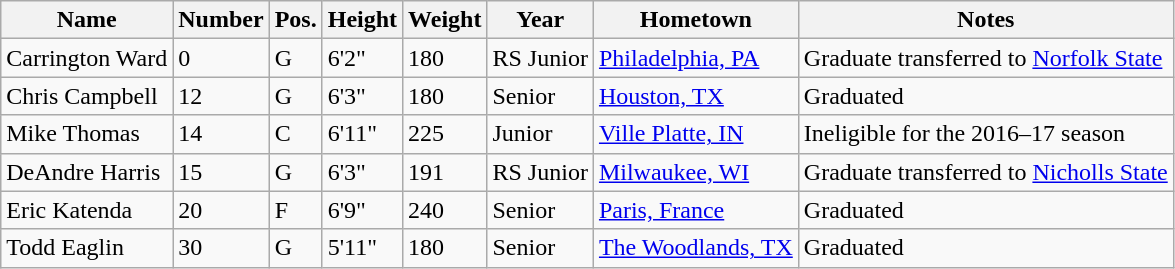<table class="wikitable sortable" border="1">
<tr>
<th>Name</th>
<th>Number</th>
<th>Pos.</th>
<th>Height</th>
<th>Weight</th>
<th>Year</th>
<th>Hometown</th>
<th class="unsortable">Notes</th>
</tr>
<tr>
<td>Carrington Ward</td>
<td>0</td>
<td>G</td>
<td>6'2"</td>
<td>180</td>
<td>RS Junior</td>
<td><a href='#'>Philadelphia, PA</a></td>
<td>Graduate transferred to <a href='#'>Norfolk State</a></td>
</tr>
<tr>
<td>Chris Campbell</td>
<td>12</td>
<td>G</td>
<td>6'3"</td>
<td>180</td>
<td>Senior</td>
<td><a href='#'>Houston, TX</a></td>
<td>Graduated</td>
</tr>
<tr>
<td>Mike Thomas</td>
<td>14</td>
<td>C</td>
<td>6'11"</td>
<td>225</td>
<td>Junior</td>
<td><a href='#'>Ville Platte, IN</a></td>
<td>Ineligible for the 2016–17 season</td>
</tr>
<tr>
<td>DeAndre Harris</td>
<td>15</td>
<td>G</td>
<td>6'3"</td>
<td>191</td>
<td>RS Junior</td>
<td><a href='#'>Milwaukee, WI</a></td>
<td>Graduate transferred to <a href='#'>Nicholls State</a></td>
</tr>
<tr>
<td>Eric Katenda</td>
<td>20</td>
<td>F</td>
<td>6'9"</td>
<td>240</td>
<td>Senior</td>
<td><a href='#'>Paris, France</a></td>
<td>Graduated</td>
</tr>
<tr>
<td>Todd Eaglin</td>
<td>30</td>
<td>G</td>
<td>5'11"</td>
<td>180</td>
<td>Senior</td>
<td><a href='#'>The Woodlands, TX</a></td>
<td>Graduated</td>
</tr>
</table>
